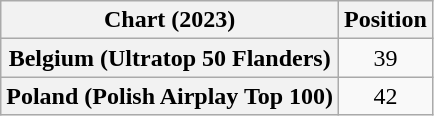<table class="wikitable plainrowheaders" style="text-align:center">
<tr>
<th scope="col">Chart (2023)</th>
<th scope="col">Position</th>
</tr>
<tr>
<th scope="row">Belgium (Ultratop 50 Flanders)</th>
<td>39</td>
</tr>
<tr>
<th scope="row">Poland (Polish Airplay Top 100)</th>
<td>42</td>
</tr>
</table>
